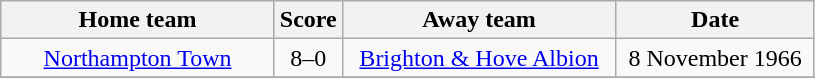<table class="wikitable" style="text-align:center;">
<tr>
<th width=175>Home team</th>
<th width=20>Score</th>
<th width=175>Away team</th>
<th width=125>Date</th>
</tr>
<tr>
<td><a href='#'>Northampton Town</a></td>
<td>8–0</td>
<td><a href='#'>Brighton & Hove Albion</a></td>
<td>8 November 1966</td>
</tr>
<tr>
</tr>
</table>
